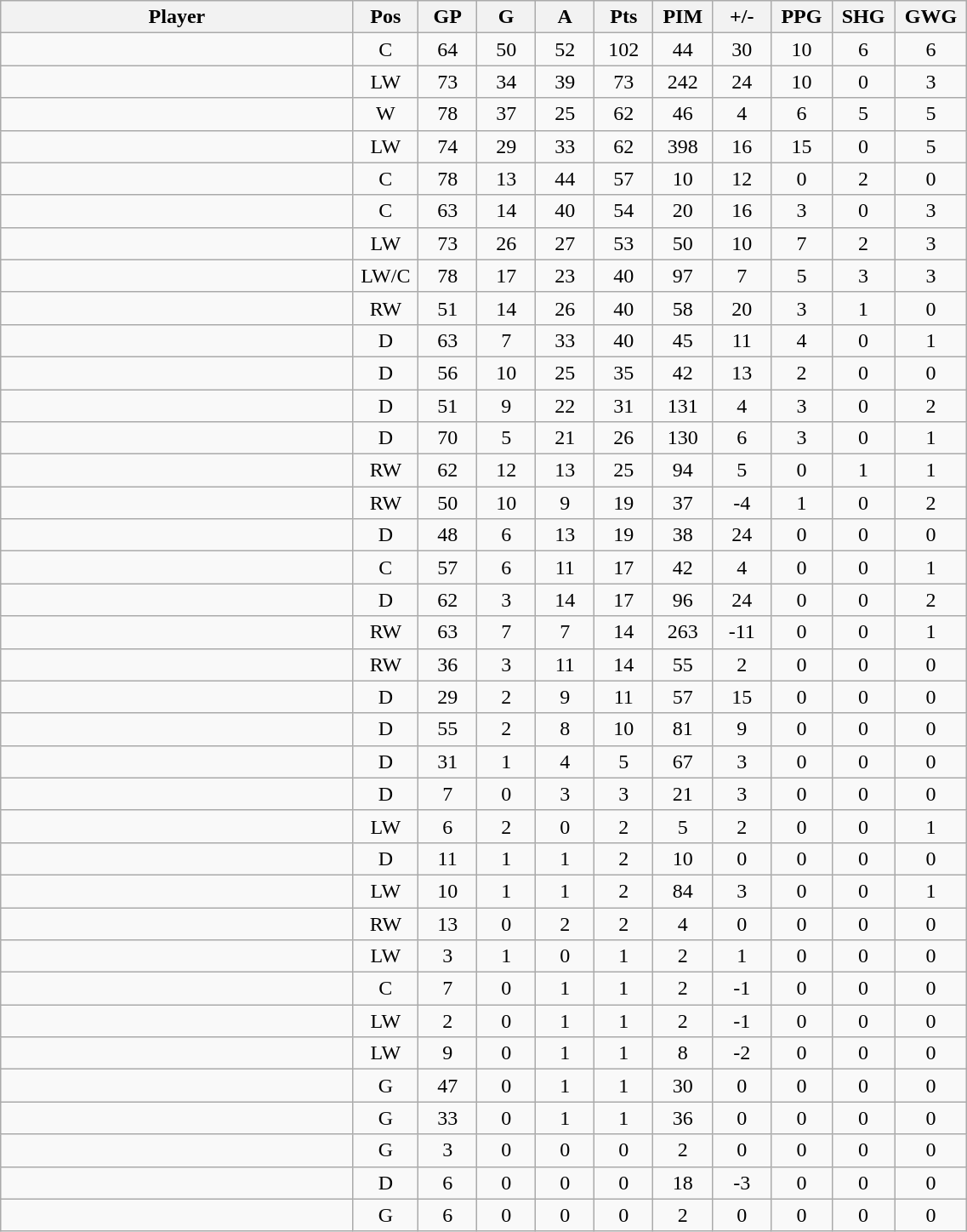<table class="wikitable sortable" width="60%">
<tr ALIGN="center">
<th bgcolor="#DDDDFF" width="30%">Player</th>
<th bgcolor="#DDDDFF" width="3%" title="Position">Pos</th>
<th bgcolor="#DDDDFF" width="5%" title="Games played">GP</th>
<th bgcolor="#DDDDFF" width="5%" title="Goals">G</th>
<th bgcolor="#DDDDFF" width="5%" title="Assists">A</th>
<th bgcolor="#DDDDFF" width="5%" title="Points">Pts</th>
<th bgcolor="#DDDDFF" width="5%" title="Penalties in minutes">PIM</th>
<th bgcolor="#DDDDFF" width="5%" title="Plus/minus">+/-</th>
<th bgcolor="#DDDDFF" width="5%" title="Power-play goals">PPG</th>
<th bgcolor="#DDDDFF" width="5%" title="Short-handed goals">SHG</th>
<th bgcolor="#DDDDFF" width="5%" title="Game-winning goals">GWG</th>
</tr>
<tr align="center">
<td align="right"></td>
<td>C</td>
<td>64</td>
<td>50</td>
<td>52</td>
<td>102</td>
<td>44</td>
<td>30</td>
<td>10</td>
<td>6</td>
<td>6</td>
</tr>
<tr align="center">
<td align="right"></td>
<td>LW</td>
<td>73</td>
<td>34</td>
<td>39</td>
<td>73</td>
<td>242</td>
<td>24</td>
<td>10</td>
<td>0</td>
<td>3</td>
</tr>
<tr align="center">
<td align="right"></td>
<td>W</td>
<td>78</td>
<td>37</td>
<td>25</td>
<td>62</td>
<td>46</td>
<td>4</td>
<td>6</td>
<td>5</td>
<td>5</td>
</tr>
<tr align="center">
<td align="right"></td>
<td>LW</td>
<td>74</td>
<td>29</td>
<td>33</td>
<td>62</td>
<td>398</td>
<td>16</td>
<td>15</td>
<td>0</td>
<td>5</td>
</tr>
<tr align="center">
<td align="right"></td>
<td>C</td>
<td>78</td>
<td>13</td>
<td>44</td>
<td>57</td>
<td>10</td>
<td>12</td>
<td>0</td>
<td>2</td>
<td>0</td>
</tr>
<tr align="center">
<td align="right"></td>
<td>C</td>
<td>63</td>
<td>14</td>
<td>40</td>
<td>54</td>
<td>20</td>
<td>16</td>
<td>3</td>
<td>0</td>
<td>3</td>
</tr>
<tr align="center">
<td align="right"></td>
<td>LW</td>
<td>73</td>
<td>26</td>
<td>27</td>
<td>53</td>
<td>50</td>
<td>10</td>
<td>7</td>
<td>2</td>
<td>3</td>
</tr>
<tr align="center">
<td align="right"></td>
<td>LW/C</td>
<td>78</td>
<td>17</td>
<td>23</td>
<td>40</td>
<td>97</td>
<td>7</td>
<td>5</td>
<td>3</td>
<td>3</td>
</tr>
<tr align="center">
<td align="right"></td>
<td>RW</td>
<td>51</td>
<td>14</td>
<td>26</td>
<td>40</td>
<td>58</td>
<td>20</td>
<td>3</td>
<td>1</td>
<td>0</td>
</tr>
<tr align="center">
<td align="right"></td>
<td>D</td>
<td>63</td>
<td>7</td>
<td>33</td>
<td>40</td>
<td>45</td>
<td>11</td>
<td>4</td>
<td>0</td>
<td>1</td>
</tr>
<tr align="center">
<td align="right"></td>
<td>D</td>
<td>56</td>
<td>10</td>
<td>25</td>
<td>35</td>
<td>42</td>
<td>13</td>
<td>2</td>
<td>0</td>
<td>0</td>
</tr>
<tr align="center">
<td align="right"></td>
<td>D</td>
<td>51</td>
<td>9</td>
<td>22</td>
<td>31</td>
<td>131</td>
<td>4</td>
<td>3</td>
<td>0</td>
<td>2</td>
</tr>
<tr align="center">
<td align="right"></td>
<td>D</td>
<td>70</td>
<td>5</td>
<td>21</td>
<td>26</td>
<td>130</td>
<td>6</td>
<td>3</td>
<td>0</td>
<td>1</td>
</tr>
<tr align="center">
<td align="right"></td>
<td>RW</td>
<td>62</td>
<td>12</td>
<td>13</td>
<td>25</td>
<td>94</td>
<td>5</td>
<td>0</td>
<td>1</td>
<td>1</td>
</tr>
<tr align="center">
<td align="right"></td>
<td>RW</td>
<td>50</td>
<td>10</td>
<td>9</td>
<td>19</td>
<td>37</td>
<td>-4</td>
<td>1</td>
<td>0</td>
<td>2</td>
</tr>
<tr align="center">
<td align="right"></td>
<td>D</td>
<td>48</td>
<td>6</td>
<td>13</td>
<td>19</td>
<td>38</td>
<td>24</td>
<td>0</td>
<td>0</td>
<td>0</td>
</tr>
<tr align="center">
<td align="right"></td>
<td>C</td>
<td>57</td>
<td>6</td>
<td>11</td>
<td>17</td>
<td>42</td>
<td>4</td>
<td>0</td>
<td>0</td>
<td>1</td>
</tr>
<tr align="center">
<td align="right"></td>
<td>D</td>
<td>62</td>
<td>3</td>
<td>14</td>
<td>17</td>
<td>96</td>
<td>24</td>
<td>0</td>
<td>0</td>
<td>2</td>
</tr>
<tr align="center">
<td align="right"></td>
<td>RW</td>
<td>63</td>
<td>7</td>
<td>7</td>
<td>14</td>
<td>263</td>
<td>-11</td>
<td>0</td>
<td>0</td>
<td>1</td>
</tr>
<tr align="center">
<td align="right"></td>
<td>RW</td>
<td>36</td>
<td>3</td>
<td>11</td>
<td>14</td>
<td>55</td>
<td>2</td>
<td>0</td>
<td>0</td>
<td>0</td>
</tr>
<tr align="center">
<td align="right"></td>
<td>D</td>
<td>29</td>
<td>2</td>
<td>9</td>
<td>11</td>
<td>57</td>
<td>15</td>
<td>0</td>
<td>0</td>
<td>0</td>
</tr>
<tr align="center">
<td align="right"></td>
<td>D</td>
<td>55</td>
<td>2</td>
<td>8</td>
<td>10</td>
<td>81</td>
<td>9</td>
<td>0</td>
<td>0</td>
<td>0</td>
</tr>
<tr align="center">
<td align="right"></td>
<td>D</td>
<td>31</td>
<td>1</td>
<td>4</td>
<td>5</td>
<td>67</td>
<td>3</td>
<td>0</td>
<td>0</td>
<td>0</td>
</tr>
<tr align="center">
<td align="right"></td>
<td>D</td>
<td>7</td>
<td>0</td>
<td>3</td>
<td>3</td>
<td>21</td>
<td>3</td>
<td>0</td>
<td>0</td>
<td>0</td>
</tr>
<tr align="center">
<td align="right"></td>
<td>LW</td>
<td>6</td>
<td>2</td>
<td>0</td>
<td>2</td>
<td>5</td>
<td>2</td>
<td>0</td>
<td>0</td>
<td>1</td>
</tr>
<tr align="center">
<td align="right"></td>
<td>D</td>
<td>11</td>
<td>1</td>
<td>1</td>
<td>2</td>
<td>10</td>
<td>0</td>
<td>0</td>
<td>0</td>
<td>0</td>
</tr>
<tr align="center">
<td align="right"></td>
<td>LW</td>
<td>10</td>
<td>1</td>
<td>1</td>
<td>2</td>
<td>84</td>
<td>3</td>
<td>0</td>
<td>0</td>
<td>1</td>
</tr>
<tr align="center">
<td align="right"></td>
<td>RW</td>
<td>13</td>
<td>0</td>
<td>2</td>
<td>2</td>
<td>4</td>
<td>0</td>
<td>0</td>
<td>0</td>
<td>0</td>
</tr>
<tr align="center">
<td align="right"></td>
<td>LW</td>
<td>3</td>
<td>1</td>
<td>0</td>
<td>1</td>
<td>2</td>
<td>1</td>
<td>0</td>
<td>0</td>
<td>0</td>
</tr>
<tr align="center">
<td align="right"></td>
<td>C</td>
<td>7</td>
<td>0</td>
<td>1</td>
<td>1</td>
<td>2</td>
<td>-1</td>
<td>0</td>
<td>0</td>
<td>0</td>
</tr>
<tr align="center">
<td align="right"></td>
<td>LW</td>
<td>2</td>
<td>0</td>
<td>1</td>
<td>1</td>
<td>2</td>
<td>-1</td>
<td>0</td>
<td>0</td>
<td>0</td>
</tr>
<tr align="center">
<td align="right"></td>
<td>LW</td>
<td>9</td>
<td>0</td>
<td>1</td>
<td>1</td>
<td>8</td>
<td>-2</td>
<td>0</td>
<td>0</td>
<td>0</td>
</tr>
<tr align="center">
<td align="right"></td>
<td>G</td>
<td>47</td>
<td>0</td>
<td>1</td>
<td>1</td>
<td>30</td>
<td>0</td>
<td>0</td>
<td>0</td>
<td>0</td>
</tr>
<tr align="center">
<td align="right"></td>
<td>G</td>
<td>33</td>
<td>0</td>
<td>1</td>
<td>1</td>
<td>36</td>
<td>0</td>
<td>0</td>
<td>0</td>
<td>0</td>
</tr>
<tr align="center">
<td align="right"></td>
<td>G</td>
<td>3</td>
<td>0</td>
<td>0</td>
<td>0</td>
<td>2</td>
<td>0</td>
<td>0</td>
<td>0</td>
<td>0</td>
</tr>
<tr align="center">
<td align="right"></td>
<td>D</td>
<td>6</td>
<td>0</td>
<td>0</td>
<td>0</td>
<td>18</td>
<td>-3</td>
<td>0</td>
<td>0</td>
<td>0</td>
</tr>
<tr align="center">
<td align="right"></td>
<td>G</td>
<td>6</td>
<td>0</td>
<td>0</td>
<td>0</td>
<td>2</td>
<td>0</td>
<td>0</td>
<td>0</td>
<td>0</td>
</tr>
</table>
